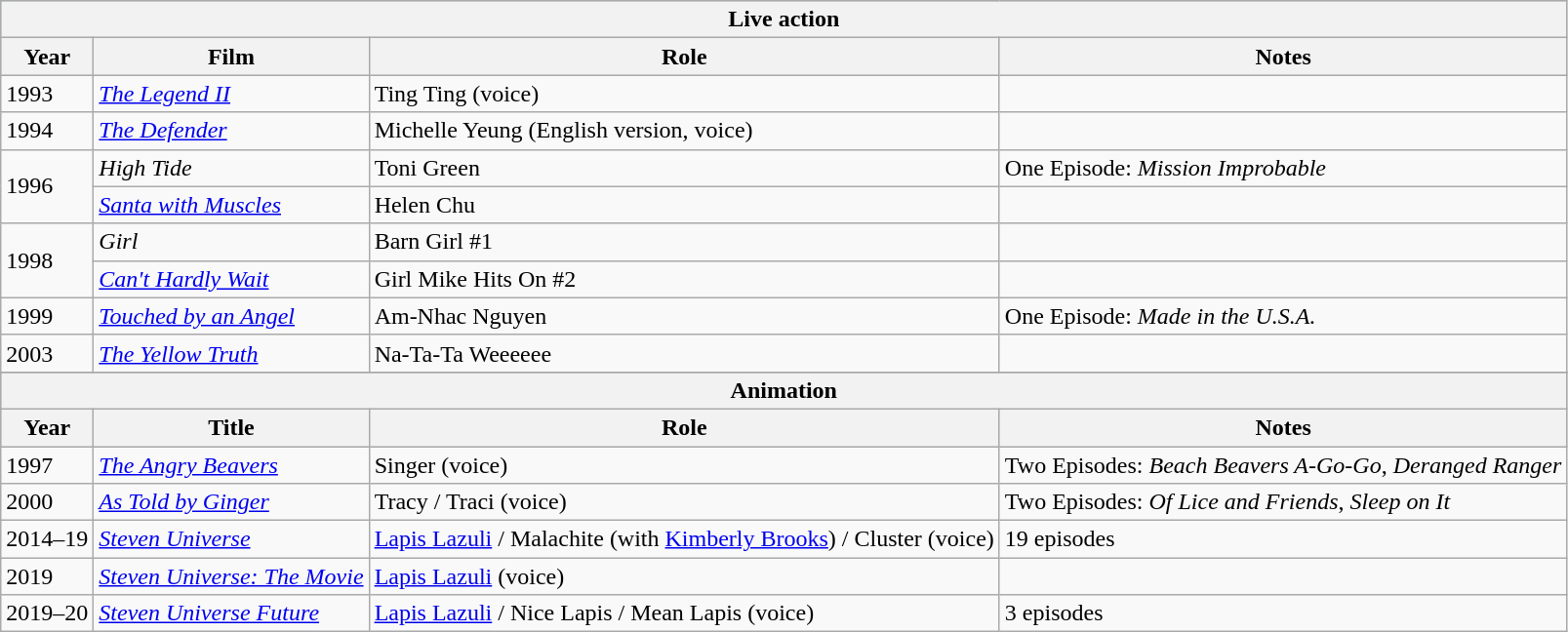<table class="wikitable">
<tr style="background:lightsteelblue;">
<th colspan=6>Live action</th>
</tr>
<tr style="background:#ccc;">
<th>Year</th>
<th>Film</th>
<th>Role</th>
<th>Notes</th>
</tr>
<tr>
<td>1993</td>
<td><em><a href='#'>The Legend II</a></em></td>
<td>Ting Ting (voice)</td>
<td></td>
</tr>
<tr>
<td>1994</td>
<td><em><a href='#'>The Defender</a></em></td>
<td>Michelle Yeung (English version, voice)</td>
<td></td>
</tr>
<tr>
<td rowspan=2>1996</td>
<td><em>High Tide</em></td>
<td>Toni Green</td>
<td>One Episode: <em>Mission Improbable</em></td>
</tr>
<tr>
<td><em><a href='#'>Santa with Muscles</a></em></td>
<td>Helen Chu</td>
<td></td>
</tr>
<tr>
<td rowspan=2>1998</td>
<td><em>Girl</em></td>
<td>Barn Girl #1</td>
<td></td>
</tr>
<tr>
<td><em><a href='#'>Can't Hardly Wait</a></em></td>
<td>Girl Mike Hits On #2</td>
<td></td>
</tr>
<tr>
<td>1999</td>
<td><em><a href='#'>Touched by an Angel</a></em></td>
<td>Am-Nhac Nguyen</td>
<td>One Episode: <em>Made in the U.S.A.</em></td>
</tr>
<tr>
<td>2003</td>
<td><em><a href='#'>The Yellow Truth</a></em></td>
<td>Na-Ta-Ta Weeeeee</td>
<td></td>
</tr>
<tr>
</tr>
<tr style="background:lightsteelblue;">
<th colspan=5>Animation</th>
</tr>
<tr style="background:#ccc;">
<th>Year</th>
<th>Title</th>
<th>Role</th>
<th>Notes</th>
</tr>
<tr>
<td>1997</td>
<td><em><a href='#'>The Angry Beavers</a></em></td>
<td>Singer (voice)</td>
<td>Two Episodes: <em>Beach Beavers A-Go-Go</em>, <em>Deranged Ranger</em></td>
</tr>
<tr>
<td>2000</td>
<td><em><a href='#'>As Told by Ginger</a></em></td>
<td>Tracy / Traci (voice)</td>
<td>Two Episodes: <em>Of Lice and Friends</em>, <em>Sleep on It</em></td>
</tr>
<tr>
<td>2014–19</td>
<td><em><a href='#'>Steven Universe</a></em></td>
<td><a href='#'>Lapis Lazuli</a> / Malachite (with <a href='#'>Kimberly Brooks</a>) / Cluster (voice)</td>
<td>19 episodes</td>
</tr>
<tr>
<td>2019</td>
<td><em><a href='#'>Steven Universe: The Movie</a></em></td>
<td><a href='#'>Lapis Lazuli</a> (voice)</td>
</tr>
<tr>
<td>2019–20</td>
<td><em><a href='#'>Steven Universe Future</a></em></td>
<td><a href='#'>Lapis Lazuli</a> / Nice Lapis / Mean Lapis (voice)</td>
<td>3 episodes</td>
</tr>
</table>
